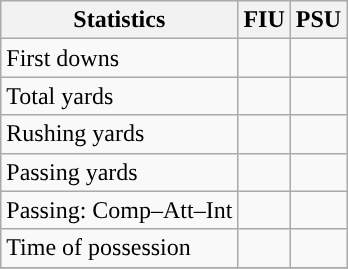<table class="wikitable" style="float: left;">
<tr>
<th>Statistics</th>
<th>FIU</th>
<th>PSU</th>
</tr>
<tr>
<td>First downs</td>
<td></td>
<td></td>
</tr>
<tr>
<td>Total yards</td>
<td></td>
<td></td>
</tr>
<tr>
<td>Rushing yards</td>
<td></td>
<td></td>
</tr>
<tr>
<td>Passing yards</td>
<td></td>
<td></td>
</tr>
<tr>
<td>Passing: Comp–Att–Int</td>
<td></td>
<td></td>
</tr>
<tr>
<td>Time of possession</td>
<td></td>
<td></td>
</tr>
<tr>
</tr>
</table>
